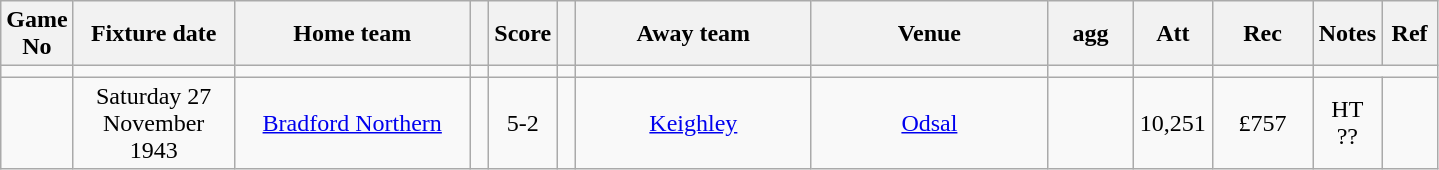<table class="wikitable" style="text-align:center;">
<tr>
<th width=20 abbr="No">Game No</th>
<th width=100 abbr="Date">Fixture date</th>
<th width=150 abbr="Home team">Home team</th>
<th width=5 abbr="space"></th>
<th width=20 abbr="Score">Score</th>
<th width=5 abbr="space"></th>
<th width=150 abbr="Away team">Away team</th>
<th width=150 abbr="Venue">Venue</th>
<th width=50 abbr="agg">agg</th>
<th width=45 abbr="Att">Att</th>
<th width=60 abbr="Rec">Rec</th>
<th width=20 abbr="Notes">Notes</th>
<th width=30 abbr="Ref">Ref</th>
</tr>
<tr>
<td></td>
<td></td>
<td></td>
<td></td>
<td></td>
<td></td>
<td></td>
<td></td>
<td></td>
<td></td>
<td></td>
</tr>
<tr>
<td></td>
<td>Saturday 27 November 1943</td>
<td><a href='#'>Bradford Northern</a></td>
<td></td>
<td>5-2</td>
<td></td>
<td><a href='#'>Keighley</a></td>
<td><a href='#'>Odsal</a></td>
<td></td>
<td>10,251</td>
<td>£757</td>
<td>HT ??</td>
<td></td>
</tr>
</table>
